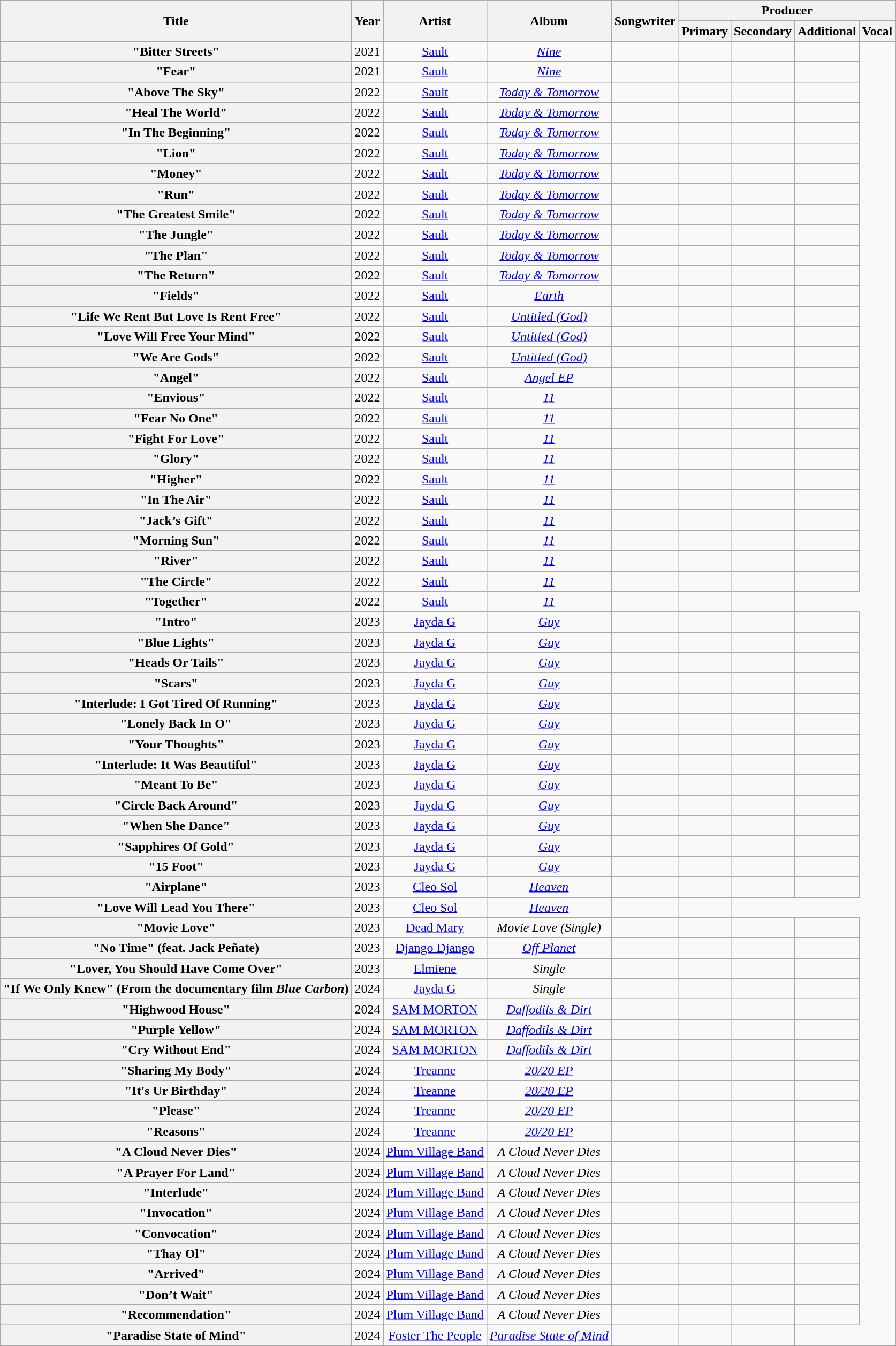<table class="wikitable plainrowheaders" style="text-align:center;">
<tr>
<th scope="col" rowspan="2">Title</th>
<th scope="col" rowspan="2">Year</th>
<th scope="col" rowspan="2">Artist</th>
<th scope="col" rowspan="2">Album</th>
<th scope="col" rowspan="2">Songwriter</th>
<th scope="col" colspan="4">Producer</th>
</tr>
<tr>
<th scope="col">Primary</th>
<th scope="col">Secondary</th>
<th scope="col">Additional</th>
<th scope="col">Vocal</th>
</tr>
<tr>
<th scope="row">"Bitter Streets"</th>
<td>2021</td>
<td><a href='#'>Sault</a></td>
<td><em><a href='#'>Nine</a></em></td>
<td></td>
<td></td>
<td></td>
<td></td>
</tr>
<tr>
<th scope="row">"Fear"</th>
<td>2021</td>
<td><a href='#'>Sault</a></td>
<td><em><a href='#'>Nine</a></em></td>
<td></td>
<td></td>
<td></td>
<td></td>
</tr>
<tr>
<th scope="row">"Above The Sky"</th>
<td>2022</td>
<td><a href='#'>Sault</a></td>
<td><em><a href='#'>Today & Tomorrow</a></em></td>
<td></td>
<td></td>
<td></td>
<td></td>
</tr>
<tr>
<th scope="row">"Heal The World"</th>
<td>2022</td>
<td><a href='#'>Sault</a></td>
<td><em><a href='#'>Today & Tomorrow</a></em></td>
<td></td>
<td></td>
<td></td>
<td></td>
</tr>
<tr>
<th scope="row">"In The Beginning"</th>
<td>2022</td>
<td><a href='#'>Sault</a></td>
<td><em><a href='#'>Today & Tomorrow</a></em></td>
<td></td>
<td></td>
<td></td>
<td></td>
</tr>
<tr>
<th scope="row">"Lion"</th>
<td>2022</td>
<td><a href='#'>Sault</a></td>
<td><em><a href='#'>Today & Tomorrow</a></em></td>
<td></td>
<td></td>
<td></td>
<td></td>
</tr>
<tr>
<th scope="row">"Money"</th>
<td>2022</td>
<td><a href='#'>Sault</a></td>
<td><em><a href='#'>Today & Tomorrow</a></em></td>
<td></td>
<td></td>
<td></td>
<td></td>
</tr>
<tr>
<th scope="row">"Run"</th>
<td>2022</td>
<td><a href='#'>Sault</a></td>
<td><em><a href='#'>Today & Tomorrow</a></em></td>
<td></td>
<td></td>
<td></td>
<td></td>
</tr>
<tr>
<th scope="row">"The Greatest Smile"</th>
<td>2022</td>
<td><a href='#'>Sault</a></td>
<td><em><a href='#'>Today & Tomorrow</a></em></td>
<td></td>
<td></td>
<td></td>
<td></td>
</tr>
<tr>
<th scope="row">"The Jungle"</th>
<td>2022</td>
<td><a href='#'>Sault</a></td>
<td><em><a href='#'>Today & Tomorrow</a></em></td>
<td></td>
<td></td>
<td></td>
<td></td>
</tr>
<tr>
<th scope="row">"The Plan"</th>
<td>2022</td>
<td><a href='#'>Sault</a></td>
<td><em><a href='#'>Today & Tomorrow</a></em></td>
<td></td>
<td></td>
<td></td>
<td></td>
</tr>
<tr>
<th scope="row">"The Return"</th>
<td>2022</td>
<td><a href='#'>Sault</a></td>
<td><em><a href='#'>Today & Tomorrow</a></em></td>
<td></td>
<td></td>
<td></td>
<td></td>
</tr>
<tr>
<th scope="row">"Fields"</th>
<td>2022</td>
<td><a href='#'>Sault</a></td>
<td><em><a href='#'>Earth</a></em></td>
<td></td>
<td></td>
<td></td>
<td></td>
</tr>
<tr>
<th scope="row">"Life We Rent But Love Is Rent Free"</th>
<td>2022</td>
<td><a href='#'>Sault</a></td>
<td><em><a href='#'>Untitled (God)</a></em></td>
<td></td>
<td></td>
<td></td>
<td></td>
</tr>
<tr>
<th scope="row">"Love Will Free Your Mind"</th>
<td>2022</td>
<td><a href='#'>Sault</a></td>
<td><em><a href='#'>Untitled (God)</a></em></td>
<td></td>
<td></td>
<td></td>
<td></td>
</tr>
<tr>
<th scope="row">"We Are Gods"</th>
<td>2022</td>
<td><a href='#'>Sault</a></td>
<td><em><a href='#'>Untitled (God)</a></em></td>
<td></td>
<td></td>
<td></td>
<td></td>
</tr>
<tr>
<th scope="row">"Angel"</th>
<td>2022</td>
<td><a href='#'>Sault</a></td>
<td><em><a href='#'>Angel EP</a></em></td>
<td></td>
<td></td>
<td></td>
<td></td>
</tr>
<tr>
<th scope="row">"Envious"</th>
<td>2022</td>
<td><a href='#'>Sault</a></td>
<td><em><a href='#'>11</a></em></td>
<td></td>
<td></td>
<td></td>
<td></td>
</tr>
<tr>
<th scope="row">"Fear No One"</th>
<td>2022</td>
<td><a href='#'>Sault</a></td>
<td><em><a href='#'>11</a></em></td>
<td></td>
<td></td>
<td></td>
<td></td>
</tr>
<tr>
<th scope="row">"Fight For Love"</th>
<td>2022</td>
<td><a href='#'>Sault</a></td>
<td><em><a href='#'>11</a></em></td>
<td></td>
<td></td>
<td></td>
<td></td>
</tr>
<tr>
<th scope="row">"Glory"</th>
<td>2022</td>
<td><a href='#'>Sault</a></td>
<td><em><a href='#'>11</a></em></td>
<td></td>
<td></td>
<td></td>
<td></td>
</tr>
<tr>
<th scope="row">"Higher"</th>
<td>2022</td>
<td><a href='#'>Sault</a></td>
<td><em><a href='#'>11</a></em></td>
<td></td>
<td></td>
<td></td>
<td></td>
</tr>
<tr>
<th scope="row">"In The Air"</th>
<td>2022</td>
<td><a href='#'>Sault</a></td>
<td><em><a href='#'>11</a></em></td>
<td></td>
<td></td>
<td></td>
<td></td>
</tr>
<tr>
<th scope="row">"Jack’s Gift"</th>
<td>2022</td>
<td><a href='#'>Sault</a></td>
<td><em><a href='#'>11</a></em></td>
<td></td>
<td></td>
<td></td>
<td></td>
</tr>
<tr>
<th scope="row">"Morning Sun"</th>
<td>2022</td>
<td><a href='#'>Sault</a></td>
<td><em><a href='#'>11</a></em></td>
<td></td>
<td></td>
<td></td>
<td></td>
</tr>
<tr>
<th scope="row">"River"</th>
<td>2022</td>
<td><a href='#'>Sault</a></td>
<td><em><a href='#'>11</a></em></td>
<td></td>
<td></td>
<td></td>
<td></td>
</tr>
<tr>
<th scope="row">"The Circle"</th>
<td>2022</td>
<td><a href='#'>Sault</a></td>
<td><em><a href='#'>11</a></em></td>
<td></td>
<td></td>
<td></td>
<td></td>
</tr>
<tr>
<th scope="row">"Together"</th>
<td>2022</td>
<td><a href='#'>Sault</a></td>
<td><em><a href='#'>11</a></em></td>
<td></td>
<td></td>
<td></td>
</tr>
<tr>
<th scope="row">"Intro"</th>
<td>2023</td>
<td><a href='#'>Jayda G</a></td>
<td><em><a href='#'>Guy</a></em></td>
<td></td>
<td></td>
<td></td>
<td></td>
</tr>
<tr>
<th scope="row">"Blue Lights"</th>
<td>2023</td>
<td><a href='#'>Jayda G</a></td>
<td><em><a href='#'>Guy</a></em></td>
<td></td>
<td></td>
<td></td>
<td></td>
</tr>
<tr>
<th scope="row">"Heads Or Tails"</th>
<td>2023</td>
<td><a href='#'>Jayda G</a></td>
<td><em><a href='#'>Guy</a></em></td>
<td></td>
<td></td>
<td></td>
<td></td>
</tr>
<tr>
<th scope="row">"Scars"</th>
<td>2023</td>
<td><a href='#'>Jayda G</a></td>
<td><em><a href='#'>Guy</a></em></td>
<td></td>
<td></td>
<td></td>
<td></td>
</tr>
<tr>
<th scope="row">"Interlude: I Got Tired Of Running"</th>
<td>2023</td>
<td><a href='#'>Jayda G</a></td>
<td><em><a href='#'>Guy</a></em></td>
<td></td>
<td></td>
<td></td>
<td></td>
</tr>
<tr>
<th scope="row">"Lonely Back In O"</th>
<td>2023</td>
<td><a href='#'>Jayda G</a></td>
<td><em><a href='#'>Guy</a></em></td>
<td></td>
<td></td>
<td></td>
<td></td>
</tr>
<tr>
<th scope="row">"Your Thoughts"</th>
<td>2023</td>
<td><a href='#'>Jayda G</a></td>
<td><em><a href='#'>Guy</a></em></td>
<td></td>
<td></td>
<td></td>
<td></td>
</tr>
<tr>
<th scope="row">"Interlude: It Was Beautiful"</th>
<td>2023</td>
<td><a href='#'>Jayda G</a></td>
<td><em><a href='#'>Guy</a></em></td>
<td></td>
<td></td>
<td></td>
<td></td>
</tr>
<tr>
<th scope="row">"Meant To Be"</th>
<td>2023</td>
<td><a href='#'>Jayda G</a></td>
<td><em><a href='#'>Guy</a></em></td>
<td></td>
<td></td>
<td></td>
<td></td>
</tr>
<tr>
<th scope="row">"Circle Back Around"</th>
<td>2023</td>
<td><a href='#'>Jayda G</a></td>
<td><em><a href='#'>Guy</a></em></td>
<td></td>
<td></td>
<td></td>
<td></td>
</tr>
<tr>
<th scope="row">"When She Dance"</th>
<td>2023</td>
<td><a href='#'>Jayda G</a></td>
<td><em><a href='#'>Guy</a></em></td>
<td></td>
<td></td>
<td></td>
<td></td>
</tr>
<tr>
<th scope="row">"Sapphires Of Gold"</th>
<td>2023</td>
<td><a href='#'>Jayda G</a></td>
<td><em><a href='#'>Guy</a></em></td>
<td></td>
<td></td>
<td></td>
<td></td>
</tr>
<tr>
<th scope="row">"15 Foot"</th>
<td>2023</td>
<td><a href='#'>Jayda G</a></td>
<td><em><a href='#'>Guy</a></em></td>
<td></td>
<td></td>
<td></td>
<td></td>
</tr>
<tr>
<th scope="row">"Airplane"</th>
<td>2023</td>
<td><a href='#'>Cleo Sol</a></td>
<td><em><a href='#'>Heaven</a></em></td>
<td></td>
<td></td>
<td></td>
<td></td>
</tr>
<tr>
<th scope="row">"Love Will Lead You There"</th>
<td>2023</td>
<td><a href='#'>Cleo Sol</a></td>
<td><em><a href='#'>Heaven</a></em></td>
<td></td>
<td></td>
</tr>
<tr>
<th scope="row">"Movie Love"</th>
<td>2023</td>
<td><a href='#'>Dead Mary</a></td>
<td><em>Movie Love (Single)</em></td>
<td></td>
<td></td>
<td></td>
<td></td>
</tr>
<tr>
<th scope="row">"No Time" (feat. Jack Peñate)</th>
<td>2023</td>
<td><a href='#'>Django Django</a></td>
<td><em><a href='#'>Off Planet</a></em></td>
<td></td>
<td></td>
<td></td>
<td></td>
</tr>
<tr>
<th scope="row">"Lover, You Should Have Come Over"</th>
<td>2023</td>
<td><a href='#'>Elmiene</a></td>
<td><em>Single</em></td>
<td></td>
<td></td>
<td></td>
<td></td>
</tr>
<tr>
<th scope="row">"If We Only Knew" (From the documentary film <em>Blue Carbon</em>)</th>
<td>2024</td>
<td><a href='#'>Jayda G</a></td>
<td><em>Single</em></td>
<td></td>
<td></td>
<td></td>
<td></td>
</tr>
<tr>
<th scope="row">"Highwood House"</th>
<td>2024</td>
<td><a href='#'>SAM MORTON</a></td>
<td><em><a href='#'>Daffodils & Dirt</a></em></td>
<td></td>
<td></td>
<td></td>
<td></td>
</tr>
<tr>
<th scope="row">"Purple Yellow"</th>
<td>2024</td>
<td><a href='#'>SAM MORTON</a></td>
<td><em><a href='#'>Daffodils & Dirt</a></em></td>
<td></td>
<td></td>
<td></td>
<td></td>
</tr>
<tr>
<th scope="row">"Cry Without End"</th>
<td>2024</td>
<td><a href='#'>SAM MORTON</a></td>
<td><em><a href='#'>Daffodils & Dirt</a></em></td>
<td></td>
<td></td>
<td></td>
<td></td>
</tr>
<tr>
<th scope="row">"Sharing My Body"</th>
<td>2024</td>
<td><a href='#'>Treanne</a></td>
<td><em><a href='#'>20/20 EP</a></em></td>
<td></td>
<td></td>
<td></td>
<td></td>
</tr>
<tr>
<th scope="row">"It's Ur Birthday"</th>
<td>2024</td>
<td><a href='#'>Treanne</a></td>
<td><em><a href='#'>20/20 EP</a></em></td>
<td></td>
<td></td>
<td></td>
<td></td>
</tr>
<tr>
<th scope="row">"Please"</th>
<td>2024</td>
<td><a href='#'>Treanne</a></td>
<td><em><a href='#'>20/20 EP</a></em></td>
<td></td>
<td></td>
<td></td>
<td></td>
</tr>
<tr>
<th scope="row">"Reasons"</th>
<td>2024</td>
<td><a href='#'>Treanne</a></td>
<td><em><a href='#'>20/20 EP</a></em></td>
<td></td>
<td></td>
<td></td>
<td></td>
</tr>
<tr>
<th scope="row">"A Cloud Never Dies"</th>
<td>2024</td>
<td><a href='#'>Plum Village Band</a></td>
<td><em>A Cloud Never Dies</em></td>
<td></td>
<td></td>
<td></td>
<td></td>
</tr>
<tr>
<th scope="row">"A Prayer For Land"</th>
<td>2024</td>
<td><a href='#'>Plum Village Band</a></td>
<td><em>A Cloud Never Dies</em></td>
<td></td>
<td></td>
<td></td>
<td></td>
</tr>
<tr>
<th scope="row">"Interlude"</th>
<td>2024</td>
<td><a href='#'>Plum Village Band</a></td>
<td><em>A Cloud Never Dies</em></td>
<td></td>
<td></td>
<td></td>
<td></td>
</tr>
<tr>
<th scope="row">"Invocation"</th>
<td>2024</td>
<td><a href='#'>Plum Village Band</a></td>
<td><em>A Cloud Never Dies</em></td>
<td></td>
<td></td>
<td></td>
<td></td>
</tr>
<tr>
<th scope="row">"Convocation"</th>
<td>2024</td>
<td><a href='#'>Plum Village Band</a></td>
<td><em>A Cloud Never Dies</em></td>
<td></td>
<td></td>
<td></td>
<td></td>
</tr>
<tr>
<th scope="row">"Thay Ol"</th>
<td>2024</td>
<td><a href='#'>Plum Village Band</a></td>
<td><em>A Cloud Never Dies</em></td>
<td></td>
<td></td>
<td></td>
<td></td>
</tr>
<tr>
<th scope="row">"Arrived"</th>
<td>2024</td>
<td><a href='#'>Plum Village Band</a></td>
<td><em>A Cloud Never Dies</em></td>
<td></td>
<td></td>
<td></td>
<td></td>
</tr>
<tr>
<th scope="row">"Don’t Wait"</th>
<td>2024</td>
<td><a href='#'>Plum Village Band</a></td>
<td><em>A Cloud Never Dies</em></td>
<td></td>
<td></td>
<td></td>
<td></td>
</tr>
<tr>
<th scope="row">"Recommendation"</th>
<td>2024</td>
<td><a href='#'>Plum Village Band</a></td>
<td><em>A Cloud Never Dies</em></td>
<td></td>
<td></td>
<td></td>
<td></td>
</tr>
<tr>
<th scope="row">"Paradise State of Mind"</th>
<td>2024</td>
<td><a href='#'>Foster The People</a></td>
<td><em><a href='#'>Paradise State of Mind</a></em></td>
<td></td>
<td></td>
<td></td>
</tr>
</table>
